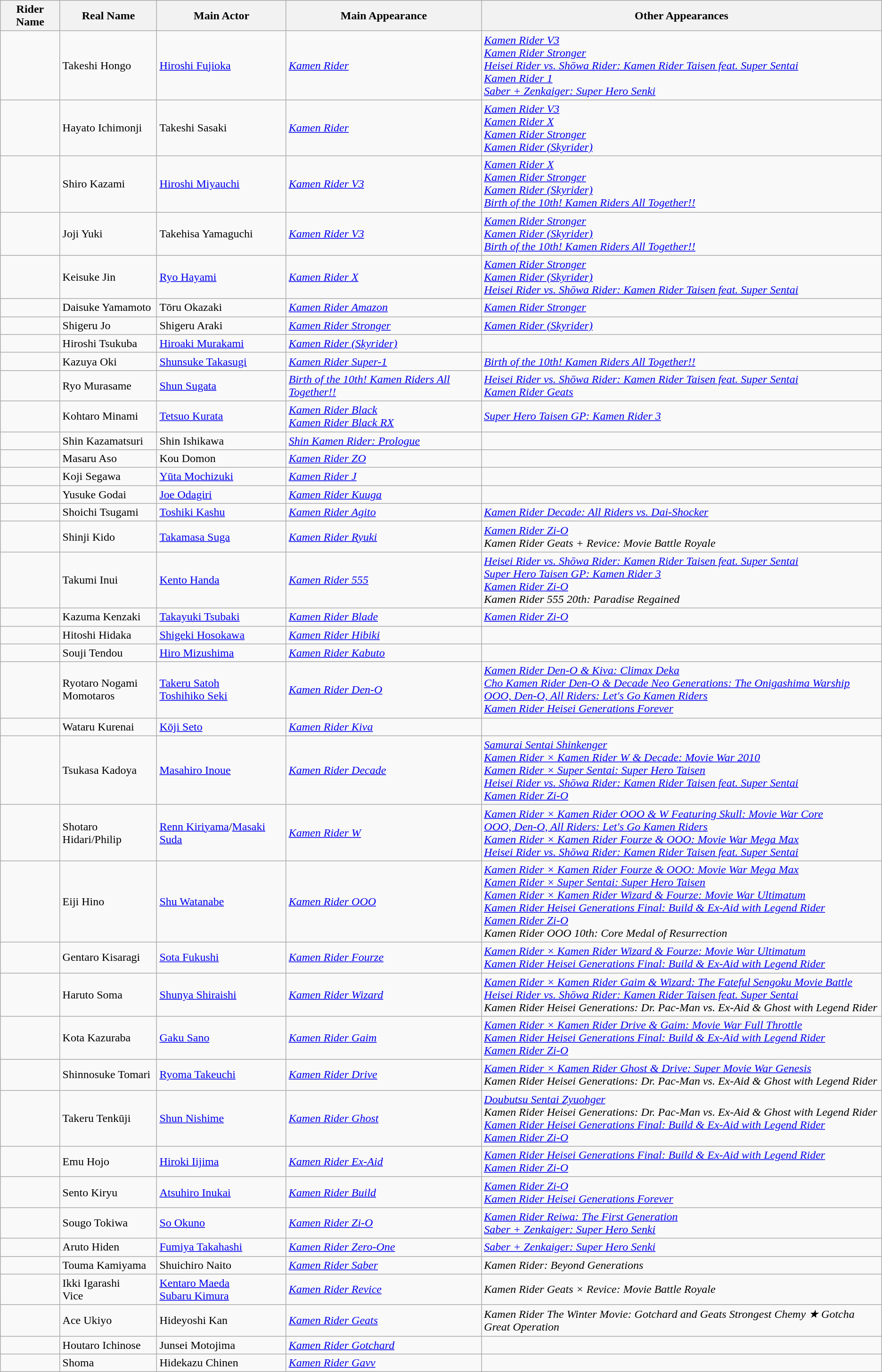<table class="wikitable">
<tr>
<th>Rider Name</th>
<th>Real Name</th>
<th>Main Actor</th>
<th>Main Appearance</th>
<th>Other Appearances</th>
</tr>
<tr>
<td></td>
<td>Takeshi Hongo</td>
<td><a href='#'>Hiroshi Fujioka</a></td>
<td><em><a href='#'>Kamen Rider</a></em></td>
<td><em><a href='#'>Kamen Rider V3</a></em><br><em><a href='#'>Kamen Rider Stronger</a></em><br><em><a href='#'>Heisei Rider vs. Shōwa Rider: Kamen Rider Taisen feat. Super Sentai</a></em><br><em><a href='#'>Kamen Rider 1</a></em><br><em><a href='#'>Saber + Zenkaiger: Super Hero Senki</a></em></td>
</tr>
<tr>
<td></td>
<td>Hayato Ichimonji</td>
<td>Takeshi Sasaki</td>
<td><em><a href='#'>Kamen Rider</a></em></td>
<td><em><a href='#'>Kamen Rider V3</a></em><br><em><a href='#'>Kamen Rider X</a></em><br><em><a href='#'>Kamen Rider Stronger</a></em><br><em><a href='#'>Kamen Rider (Skyrider)</a></em></td>
</tr>
<tr>
<td></td>
<td>Shiro Kazami</td>
<td><a href='#'>Hiroshi Miyauchi</a></td>
<td><em><a href='#'>Kamen Rider V3</a></em></td>
<td><em><a href='#'>Kamen Rider X</a></em><br><em><a href='#'>Kamen Rider Stronger</a></em><br><em><a href='#'>Kamen Rider (Skyrider)</a></em><br><em><a href='#'>Birth of the 10th! Kamen Riders All Together!!</a></em></td>
</tr>
<tr>
<td></td>
<td>Joji Yuki</td>
<td>Takehisa Yamaguchi</td>
<td><em><a href='#'>Kamen Rider V3</a></em></td>
<td><em><a href='#'>Kamen Rider Stronger</a></em><br><em><a href='#'>Kamen Rider (Skyrider)</a></em><br><em><a href='#'>Birth of the 10th! Kamen Riders All Together!!</a></em></td>
</tr>
<tr>
<td></td>
<td>Keisuke Jin</td>
<td><a href='#'>Ryo Hayami</a></td>
<td><em><a href='#'>Kamen Rider X</a></em></td>
<td><em><a href='#'>Kamen Rider Stronger</a></em><br><em><a href='#'>Kamen Rider (Skyrider)</a></em><br><em><a href='#'>Heisei Rider vs. Shōwa Rider: Kamen Rider Taisen feat. Super Sentai</a></em></td>
</tr>
<tr>
<td></td>
<td>Daisuke Yamamoto</td>
<td>Tōru Okazaki</td>
<td><em><a href='#'>Kamen Rider Amazon</a></em></td>
<td><em><a href='#'>Kamen Rider Stronger</a></em></td>
</tr>
<tr>
<td></td>
<td>Shigeru Jo</td>
<td>Shigeru Araki</td>
<td><em><a href='#'>Kamen Rider Stronger</a></em></td>
<td><em><a href='#'>Kamen Rider (Skyrider)</a></em></td>
</tr>
<tr>
<td></td>
<td>Hiroshi Tsukuba</td>
<td><a href='#'>Hiroaki Murakami</a></td>
<td><em><a href='#'>Kamen Rider (Skyrider)</a></em></td>
<td></td>
</tr>
<tr>
<td></td>
<td>Kazuya Oki</td>
<td><a href='#'>Shunsuke Takasugi</a></td>
<td><em><a href='#'>Kamen Rider Super-1</a></em></td>
<td><em><a href='#'>Birth of the 10th! Kamen Riders All Together!!</a></em></td>
</tr>
<tr>
<td></td>
<td>Ryo Murasame</td>
<td><a href='#'>Shun Sugata</a></td>
<td><em><a href='#'>Birth of the 10th! Kamen Riders All Together!!</a></em></td>
<td><em><a href='#'>Heisei Rider vs. Shōwa Rider: Kamen Rider Taisen feat. Super Sentai</a></em><br><em><a href='#'>Kamen Rider Geats</a></em></td>
</tr>
<tr>
<td></td>
<td>Kohtaro Minami</td>
<td><a href='#'>Tetsuo Kurata</a></td>
<td><em><a href='#'>Kamen Rider Black</a></em><br><em><a href='#'>Kamen Rider Black RX</a></em></td>
<td><em><a href='#'>Super Hero Taisen GP: Kamen Rider 3</a></em></td>
</tr>
<tr>
<td></td>
<td>Shin Kazamatsuri</td>
<td>Shin Ishikawa</td>
<td><em><a href='#'>Shin Kamen Rider: Prologue</a></em></td>
<td></td>
</tr>
<tr>
<td></td>
<td>Masaru Aso</td>
<td>Kou Domon</td>
<td><em><a href='#'>Kamen Rider ZO</a></em></td>
<td></td>
</tr>
<tr>
<td></td>
<td>Koji Segawa</td>
<td><a href='#'>Yūta Mochizuki</a></td>
<td><em><a href='#'>Kamen Rider J</a></em></td>
<td></td>
</tr>
<tr>
<td></td>
<td>Yusuke Godai</td>
<td><a href='#'>Joe Odagiri</a></td>
<td><em><a href='#'>Kamen Rider Kuuga</a></em></td>
<td></td>
</tr>
<tr>
<td></td>
<td>Shoichi Tsugami</td>
<td><a href='#'>Toshiki Kashu</a></td>
<td><em><a href='#'>Kamen Rider Agito</a></em></td>
<td><em><a href='#'>Kamen Rider Decade: All Riders vs. Dai-Shocker</a></em></td>
</tr>
<tr>
<td></td>
<td>Shinji Kido</td>
<td><a href='#'>Takamasa Suga</a></td>
<td><em><a href='#'>Kamen Rider Ryuki</a></em></td>
<td><em><a href='#'>Kamen Rider Zi-O</a></em><br><em>Kamen Rider Geats + Revice: Movie Battle Royale</em></td>
</tr>
<tr>
<td></td>
<td>Takumi Inui</td>
<td><a href='#'>Kento Handa</a></td>
<td><em><a href='#'>Kamen Rider 555</a></em></td>
<td><em><a href='#'>Heisei Rider vs. Shōwa Rider: Kamen Rider Taisen feat. Super Sentai</a></em><br><em><a href='#'>Super Hero Taisen GP: Kamen Rider 3</a></em><br><em><a href='#'>Kamen Rider Zi-O</a></em><br><em>Kamen Rider 555 20th: Paradise Regained</em></td>
</tr>
<tr>
<td></td>
<td>Kazuma Kenzaki</td>
<td><a href='#'>Takayuki Tsubaki</a></td>
<td><em><a href='#'>Kamen Rider Blade</a></em></td>
<td><em><a href='#'>Kamen Rider Zi-O</a></em></td>
</tr>
<tr>
<td></td>
<td>Hitoshi Hidaka</td>
<td><a href='#'>Shigeki Hosokawa</a></td>
<td><em><a href='#'>Kamen Rider Hibiki</a></em></td>
<td></td>
</tr>
<tr>
<td></td>
<td>Souji Tendou</td>
<td><a href='#'>Hiro Mizushima</a></td>
<td><em><a href='#'>Kamen Rider Kabuto</a></em></td>
<td></td>
</tr>
<tr>
<td></td>
<td>Ryotaro Nogami<br>Momotaros</td>
<td><a href='#'>Takeru Satoh</a><br><a href='#'>Toshihiko Seki</a></td>
<td><em><a href='#'>Kamen Rider Den-O</a></em></td>
<td><em><a href='#'>Kamen Rider Den-O & Kiva: Climax Deka</a></em><br><em><a href='#'>Cho Kamen Rider Den-O & Decade Neo Generations: The Onigashima Warship</a></em><br><em><a href='#'>OOO, Den-O, All Riders: Let's Go Kamen Riders</a></em><br><em><a href='#'>Kamen Rider Heisei Generations Forever</a></em></td>
</tr>
<tr>
<td></td>
<td>Wataru Kurenai</td>
<td><a href='#'>Kōji Seto</a></td>
<td><em><a href='#'>Kamen Rider Kiva</a></em></td>
<td></td>
</tr>
<tr>
<td></td>
<td>Tsukasa Kadoya</td>
<td><a href='#'>Masahiro Inoue</a></td>
<td><em><a href='#'>Kamen Rider Decade</a></em></td>
<td><em><a href='#'>Samurai Sentai Shinkenger</a></em><br><em><a href='#'>Kamen Rider × Kamen Rider W & Decade: Movie War 2010</a></em><br><em><a href='#'>Kamen Rider × Super Sentai: Super Hero Taisen</a></em><br><em><a href='#'>Heisei Rider vs. Shōwa Rider: Kamen Rider Taisen feat. Super Sentai</a></em><br><em><a href='#'>Kamen Rider Zi-O</a></em></td>
</tr>
<tr>
<td></td>
<td>Shotaro Hidari/Philip</td>
<td><a href='#'>Renn Kiriyama</a>/<a href='#'>Masaki Suda</a></td>
<td><em><a href='#'>Kamen Rider W</a></em></td>
<td><em><a href='#'>Kamen Rider × Kamen Rider OOO & W Featuring Skull: Movie War Core</a></em><br><em><a href='#'>OOO, Den-O, All Riders: Let's Go Kamen Riders</a></em><br><em><a href='#'>Kamen Rider × Kamen Rider Fourze & OOO: Movie War Mega Max</a></em><br><em><a href='#'>Heisei Rider vs. Shōwa Rider: Kamen Rider Taisen feat. Super Sentai</a></em></td>
</tr>
<tr>
<td></td>
<td>Eiji Hino</td>
<td><a href='#'>Shu Watanabe</a></td>
<td><em><a href='#'>Kamen Rider OOO</a></em></td>
<td><em><a href='#'>Kamen Rider × Kamen Rider Fourze & OOO: Movie War Mega Max</a></em><br><em><a href='#'>Kamen Rider × Super Sentai: Super Hero Taisen</a></em><br><em><a href='#'>Kamen Rider × Kamen Rider Wizard & Fourze: Movie War Ultimatum</a></em><br><em><a href='#'>Kamen Rider Heisei Generations Final: Build & Ex-Aid with Legend Rider</a></em><br><em><a href='#'>Kamen Rider Zi-O</a></em><br><em>Kamen Rider OOO 10th: Core Medal of Resurrection</em></td>
</tr>
<tr>
<td></td>
<td>Gentaro Kisaragi</td>
<td><a href='#'>Sota Fukushi</a></td>
<td><em><a href='#'>Kamen Rider Fourze</a></em></td>
<td><em><a href='#'>Kamen Rider × Kamen Rider Wizard & Fourze: Movie War Ultimatum</a></em><br><em><a href='#'>Kamen Rider Heisei Generations Final: Build & Ex-Aid with Legend Rider</a></em></td>
</tr>
<tr>
<td></td>
<td>Haruto Soma</td>
<td><a href='#'>Shunya Shiraishi</a></td>
<td><em><a href='#'>Kamen Rider Wizard</a></em></td>
<td><em><a href='#'>Kamen Rider × Kamen Rider Gaim & Wizard: The Fateful Sengoku Movie Battle</a></em><br><em><a href='#'>Heisei Rider vs. Shōwa Rider: Kamen Rider Taisen feat. Super Sentai</a></em><br><em>Kamen Rider Heisei Generations: Dr. Pac-Man vs. Ex-Aid & Ghost with Legend Rider</em></td>
</tr>
<tr>
<td></td>
<td>Kota Kazuraba</td>
<td><a href='#'>Gaku Sano</a></td>
<td><em><a href='#'>Kamen Rider Gaim</a></em></td>
<td><em><a href='#'>Kamen Rider × Kamen Rider Drive & Gaim: Movie War Full Throttle</a></em><br><em><a href='#'>Kamen Rider Heisei Generations Final: Build & Ex-Aid with Legend Rider</a></em><br><em><a href='#'>Kamen Rider Zi-O</a></em></td>
</tr>
<tr>
<td></td>
<td>Shinnosuke Tomari</td>
<td><a href='#'>Ryoma Takeuchi</a></td>
<td><em><a href='#'>Kamen Rider Drive</a></em></td>
<td><em><a href='#'>Kamen Rider × Kamen Rider Ghost & Drive: Super Movie War Genesis</a></em><br><em>Kamen Rider Heisei Generations: Dr. Pac-Man vs. Ex-Aid & Ghost with Legend Rider</em></td>
</tr>
<tr>
<td></td>
<td>Takeru Tenkūji</td>
<td><a href='#'>Shun Nishime</a></td>
<td><em><a href='#'>Kamen Rider Ghost</a></em></td>
<td><em><a href='#'>Doubutsu Sentai Zyuohger</a></em><br><em>Kamen Rider Heisei Generations: Dr. Pac-Man vs. Ex-Aid & Ghost with Legend Rider</em><br><em><a href='#'>Kamen Rider Heisei Generations Final: Build & Ex-Aid with Legend Rider</a></em><br><em><a href='#'>Kamen Rider Zi-O</a></em></td>
</tr>
<tr>
<td></td>
<td>Emu Hojo</td>
<td><a href='#'>Hiroki Iijima</a></td>
<td><em><a href='#'>Kamen Rider Ex-Aid</a></em></td>
<td><em><a href='#'>Kamen Rider Heisei Generations Final: Build & Ex-Aid with Legend Rider</a></em><br><em><a href='#'>Kamen Rider Zi-O</a></em></td>
</tr>
<tr>
<td></td>
<td>Sento Kiryu</td>
<td><a href='#'>Atsuhiro Inukai</a></td>
<td><em><a href='#'>Kamen Rider Build</a></em></td>
<td><em><a href='#'>Kamen Rider Zi-O</a></em><br><em><a href='#'>Kamen Rider Heisei Generations Forever</a></em></td>
</tr>
<tr>
<td></td>
<td>Sougo Tokiwa</td>
<td><a href='#'>So Okuno</a></td>
<td><em><a href='#'>Kamen Rider Zi-O</a></em></td>
<td><em><a href='#'>Kamen Rider Reiwa: The First Generation</a></em><br><em><a href='#'>Saber + Zenkaiger: Super Hero Senki</a></em></td>
</tr>
<tr>
<td></td>
<td>Aruto Hiden</td>
<td><a href='#'>Fumiya Takahashi</a></td>
<td><em><a href='#'>Kamen Rider Zero-One</a></em></td>
<td><em><a href='#'>Saber + Zenkaiger: Super Hero Senki</a></em></td>
</tr>
<tr>
<td></td>
<td>Touma Kamiyama</td>
<td>Shuichiro Naito</td>
<td><em><a href='#'>Kamen Rider Saber</a></em></td>
<td><em>Kamen Rider: Beyond Generations</em></td>
</tr>
<tr>
<td></td>
<td>Ikki Igarashi<br>Vice</td>
<td><a href='#'>Kentaro Maeda</a><br><a href='#'>Subaru Kimura</a></td>
<td><em><a href='#'>Kamen Rider Revice</a></em></td>
<td><em>Kamen Rider Geats × Revice: Movie Battle Royale</em></td>
</tr>
<tr>
<td></td>
<td>Ace Ukiyo</td>
<td>Hideyoshi Kan</td>
<td><em><a href='#'>Kamen Rider Geats</a></em></td>
<td><em>Kamen Rider The Winter Movie: Gotchard and Geats Strongest Chemy ★ Gotcha Great Operation</em></td>
</tr>
<tr>
<td></td>
<td>Houtaro Ichinose</td>
<td>Junsei Motojima</td>
<td><em><a href='#'>Kamen Rider Gotchard</a></em></td>
<td></td>
</tr>
<tr>
<td></td>
<td>Shoma</td>
<td>Hidekazu Chinen</td>
<td><em><a href='#'>Kamen Rider Gavv</a></em></td>
<td></td>
</tr>
</table>
